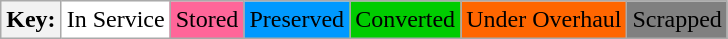<table class="wikitable">
<tr>
<th>Key:</th>
<td bgcolor=#FFFFFF>In Service</td>
<td bgcolor=#FF6699>Stored</td>
<td bgcolor=#0099FF>Preserved</td>
<td bgcolor=#00CC00>Converted</td>
<td bgcolor=#FF6600>Under Overhaul</td>
<td bgcolor=#808080>Scrapped</td>
</tr>
</table>
